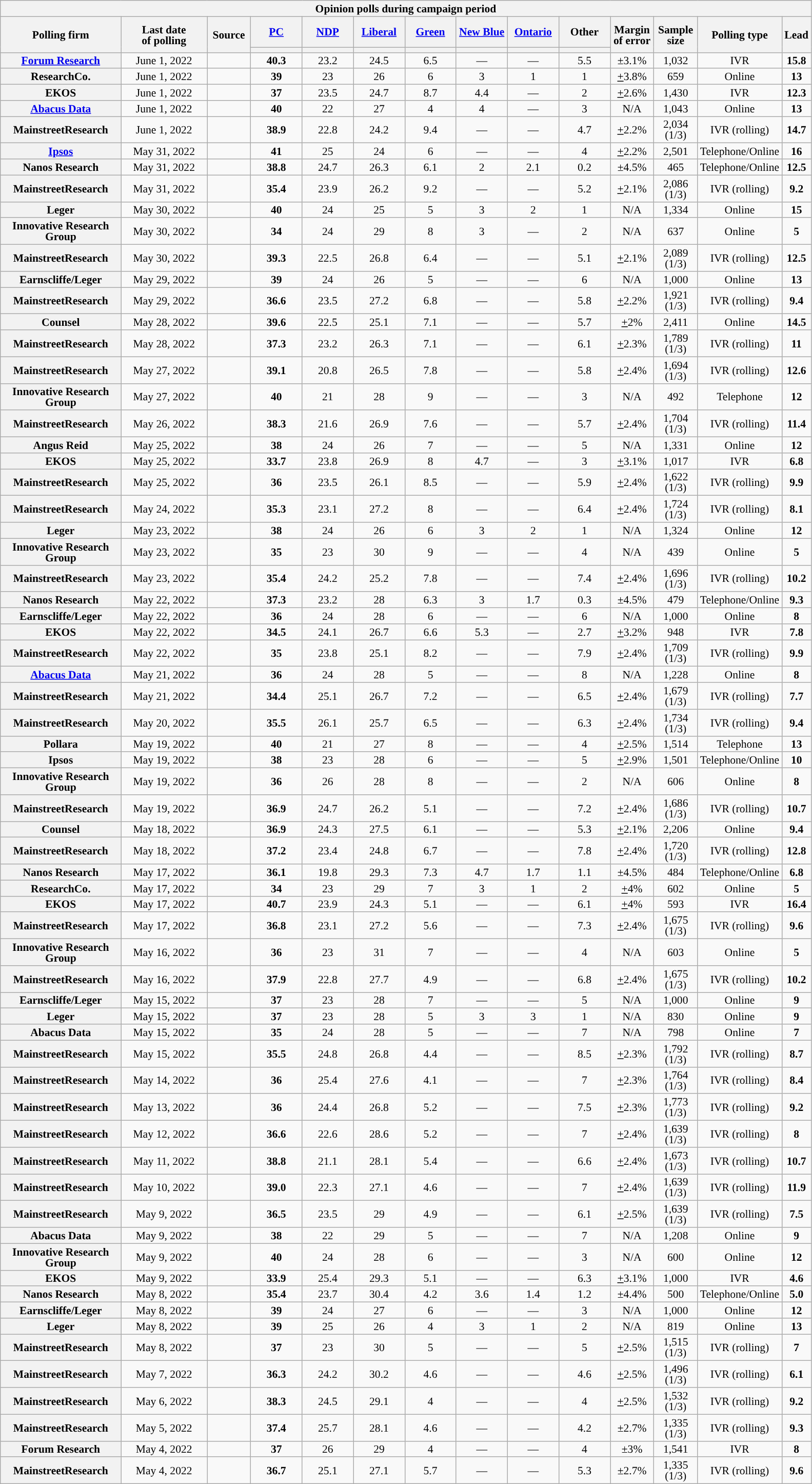<table class="wikitable mw-datatable mw-collapsible mw-collapsed" style="text-align:center;font-size:90%;line-height:14px">
<tr>
<th colspan="14">Opinion polls during campaign period</th>
</tr>
<tr style="height:40px;">
<th style="width:150px" rowspan="2">Polling firm</th>
<th style="width:105px" rowspan="2">Last date<br>of polling</th>
<th style="width:50px;" rowspan="2">Source</th>
<th style="width:60px;" class="unsortable"><a href='#'>PC</a></th>
<th style="width:60px;" class="unsortable"><a href='#'>NDP</a></th>
<th style="width:60px;" class="unsortable"><a href='#'>Liberal</a></th>
<th style="width:60px;" class="unsortable"><a href='#'>Green</a></th>
<th style="width:60px;" class="unsortable"><a href='#'>New Blue</a></th>
<th style="width:60px;" class="unsortable"><a href='#'>Ontario</a></th>
<th style="width:60px;" class="unsortable">Other</th>
<th rowspan="2" style="width:50px;">Margin of error</th>
<th rowspan="2" style="width:50px;">Sample size</th>
<th rowspan="2" style="width:50px;">Polling type</th>
<th rowspan="2" style="width:25px;" data-sort-type="number">Lead</th>
</tr>
<tr>
<th style="background:"></th>
<th style="background:"></th>
<th style="background:"></th>
<th style="background:"></th>
<th style="background:"></th>
<th style="background:"></th>
<th style="background:"></th>
</tr>
<tr>
<th scope="row"><a href='#'>Forum Research</a></th>
<td>June 1, 2022</td>
<td></td>
<td><strong>40.3</strong></td>
<td>23.2</td>
<td>24.5</td>
<td>6.5</td>
<td>—</td>
<td>—</td>
<td>5.5</td>
<td>±3.1%</td>
<td>1,032</td>
<td>IVR</td>
<td><strong>15.8</strong></td>
</tr>
<tr>
<th scope="row">ResearchCo.</th>
<td>June 1, 2022</td>
<td></td>
<td><strong>39</strong></td>
<td>23</td>
<td>26</td>
<td>6</td>
<td>3</td>
<td>1</td>
<td>1</td>
<td><u>+</u>3.8%</td>
<td>659</td>
<td>Online</td>
<td><strong>13</strong></td>
</tr>
<tr>
<th scope="row">EKOS</th>
<td>June 1, 2022</td>
<td></td>
<td><strong>37</strong></td>
<td>23.5</td>
<td>24.7</td>
<td>8.7</td>
<td>4.4</td>
<td>—</td>
<td>2</td>
<td><u>+</u>2.6%</td>
<td>1,430</td>
<td>IVR</td>
<td><strong>12.3</strong></td>
</tr>
<tr>
<th scope="row"><a href='#'>Abacus Data</a></th>
<td>June 1, 2022</td>
<td></td>
<td><strong>40</strong></td>
<td>22</td>
<td>27</td>
<td>4</td>
<td>4</td>
<td>—</td>
<td>3</td>
<td>N/A</td>
<td>1,043</td>
<td>Online</td>
<td><strong>13</strong></td>
</tr>
<tr>
<th scope="row">MainstreetResearch</th>
<td>June 1, 2022</td>
<td></td>
<td><strong>38.9</strong></td>
<td>22.8</td>
<td>24.2</td>
<td>9.4</td>
<td>—</td>
<td>—</td>
<td>4.7</td>
<td><u>+</u>2.2%</td>
<td>2,034 (1/3)</td>
<td>IVR (rolling)</td>
<td><strong>14.7</strong></td>
</tr>
<tr>
<th scope="row"><a href='#'>Ipsos</a></th>
<td>May 31, 2022</td>
<td></td>
<td><strong>41</strong></td>
<td>25</td>
<td>24</td>
<td>6</td>
<td>—</td>
<td>—</td>
<td>4</td>
<td><u>+</u>2.2%</td>
<td>2,501</td>
<td>Telephone/Online</td>
<td><strong>16</strong></td>
</tr>
<tr>
<th scope="row">Nanos Research</th>
<td>May 31, 2022</td>
<td></td>
<td><strong>38.8</strong></td>
<td>24.7</td>
<td>26.3</td>
<td>6.1</td>
<td>2</td>
<td>2.1</td>
<td>0.2</td>
<td>±4.5%</td>
<td>465</td>
<td>Telephone/Online</td>
<td><strong>12.5</strong></td>
</tr>
<tr>
<th scope="row">MainstreetResearch</th>
<td>May 31, 2022</td>
<td></td>
<td><strong>35.4</strong></td>
<td>23.9</td>
<td>26.2</td>
<td>9.2</td>
<td>—</td>
<td>—</td>
<td>5.2</td>
<td><u>+</u>2.1%</td>
<td>2,086 (1/3)</td>
<td>IVR (rolling)</td>
<td><strong>9.2</strong></td>
</tr>
<tr>
<th scope="row">Leger</th>
<td>May 30, 2022</td>
<td></td>
<td><strong>40</strong></td>
<td>24</td>
<td>25</td>
<td>5</td>
<td>3</td>
<td>2</td>
<td>1</td>
<td>N/A</td>
<td>1,334</td>
<td>Online</td>
<td><strong>15</strong></td>
</tr>
<tr>
<th scope="row">Innovative Research Group</th>
<td>May 30, 2022</td>
<td></td>
<td><strong>34</strong></td>
<td>24</td>
<td>29</td>
<td>8</td>
<td>3</td>
<td>—</td>
<td>2</td>
<td>N/A</td>
<td>637</td>
<td>Online</td>
<td><strong>5</strong></td>
</tr>
<tr>
<th scope="row">MainstreetResearch</th>
<td>May 30, 2022</td>
<td></td>
<td><strong>39.3</strong></td>
<td>22.5</td>
<td>26.8</td>
<td>6.4</td>
<td>—</td>
<td>—</td>
<td>5.1</td>
<td><u>+</u>2.1%</td>
<td>2,089 (1/3)</td>
<td>IVR (rolling)</td>
<td><strong>12.5</strong></td>
</tr>
<tr>
<th scope="row">Earnscliffe/Leger</th>
<td>May 29, 2022</td>
<td></td>
<td><strong>39</strong></td>
<td>24</td>
<td>26</td>
<td>5</td>
<td>—</td>
<td>—</td>
<td>6</td>
<td>N/A</td>
<td>1,000</td>
<td>Online</td>
<td><strong>13</strong></td>
</tr>
<tr>
<th scope="row">MainstreetResearch</th>
<td>May 29, 2022</td>
<td></td>
<td><strong>36.6</strong></td>
<td>23.5</td>
<td>27.2</td>
<td>6.8</td>
<td>—</td>
<td>—</td>
<td>5.8</td>
<td><u>+</u>2.2%</td>
<td>1,921 (1/3)</td>
<td>IVR (rolling)</td>
<td><strong>9.4</strong></td>
</tr>
<tr>
<th scope="row">Counsel</th>
<td>May 28, 2022</td>
<td></td>
<td><strong>39.6</strong></td>
<td>22.5</td>
<td>25.1</td>
<td>7.1</td>
<td>—</td>
<td>—</td>
<td>5.7</td>
<td><u>+</u>2%</td>
<td>2,411</td>
<td>Online</td>
<td><strong>14.5</strong></td>
</tr>
<tr>
<th scope="row">MainstreetResearch</th>
<td>May 28, 2022</td>
<td></td>
<td><strong>37.3</strong></td>
<td>23.2</td>
<td>26.3</td>
<td>7.1</td>
<td>—</td>
<td>—</td>
<td>6.1</td>
<td><u>+</u>2.3%</td>
<td>1,789 (1/3)</td>
<td>IVR (rolling)</td>
<td><strong>11</strong></td>
</tr>
<tr>
<th scope="row">MainstreetResearch</th>
<td>May 27, 2022</td>
<td></td>
<td><strong>39.1</strong></td>
<td>20.8</td>
<td>26.5</td>
<td>7.8</td>
<td>—</td>
<td>—</td>
<td>5.8</td>
<td><u>+</u>2.4%</td>
<td>1,694 (1/3)</td>
<td>IVR (rolling)</td>
<td><strong>12.6</strong></td>
</tr>
<tr>
<th scope="row">Innovative Research Group</th>
<td>May 27, 2022</td>
<td></td>
<td><strong>40</strong></td>
<td>21</td>
<td>28</td>
<td>9</td>
<td>—</td>
<td>—</td>
<td>3</td>
<td>N/A</td>
<td>492</td>
<td>Telephone</td>
<td><strong>12</strong></td>
</tr>
<tr>
<th scope="row">MainstreetResearch</th>
<td>May 26, 2022</td>
<td></td>
<td><strong>38.3</strong></td>
<td>21.6</td>
<td>26.9</td>
<td>7.6</td>
<td>—</td>
<td>—</td>
<td>5.7</td>
<td><u>+</u>2.4%</td>
<td>1,704 (1/3)</td>
<td>IVR (rolling)</td>
<td><strong>11.4</strong></td>
</tr>
<tr>
<th scope="row">Angus Reid</th>
<td>May 25, 2022</td>
<td></td>
<td><strong>38</strong></td>
<td>24</td>
<td>26</td>
<td>7</td>
<td>—</td>
<td>—</td>
<td>5</td>
<td>N/A</td>
<td>1,331</td>
<td>Online</td>
<td><strong>12</strong></td>
</tr>
<tr>
<th scope="row">EKOS</th>
<td>May 25, 2022</td>
<td></td>
<td><strong>33.7</strong></td>
<td>23.8</td>
<td>26.9</td>
<td>8</td>
<td>4.7</td>
<td>—</td>
<td>3</td>
<td><u>+</u>3.1%</td>
<td>1,017</td>
<td>IVR</td>
<td><strong>6.8</strong></td>
</tr>
<tr>
<th scope="row">MainstreetResearch</th>
<td>May 25, 2022</td>
<td></td>
<td><strong>36</strong></td>
<td>23.5</td>
<td>26.1</td>
<td>8.5</td>
<td>—</td>
<td>—</td>
<td>5.9</td>
<td><u>+</u>2.4%</td>
<td>1,622 (1/3)</td>
<td>IVR (rolling)</td>
<td><strong>9.9</strong></td>
</tr>
<tr>
<th scope="row">MainstreetResearch</th>
<td>May 24, 2022</td>
<td></td>
<td><strong>35.3</strong></td>
<td>23.1</td>
<td>27.2</td>
<td>8</td>
<td>—</td>
<td>—</td>
<td>6.4</td>
<td><u>+</u>2.4%</td>
<td>1,724 (1/3)</td>
<td>IVR (rolling)</td>
<td><strong>8.1</strong></td>
</tr>
<tr>
<th scope="row">Leger</th>
<td>May 23, 2022</td>
<td></td>
<td><strong>38</strong></td>
<td>24</td>
<td>26</td>
<td>6</td>
<td>3</td>
<td>2</td>
<td>1</td>
<td>N/A</td>
<td>1,324</td>
<td>Online</td>
<td><strong>12</strong></td>
</tr>
<tr>
<th scope="row">Innovative Research Group</th>
<td>May 23, 2022</td>
<td></td>
<td><strong>35</strong></td>
<td>23</td>
<td>30</td>
<td>9</td>
<td>—</td>
<td>—</td>
<td>4</td>
<td>N/A</td>
<td>439</td>
<td>Online</td>
<td><strong>5</strong></td>
</tr>
<tr>
<th scope="row">MainstreetResearch</th>
<td>May 23, 2022</td>
<td></td>
<td><strong>35.4</strong></td>
<td>24.2</td>
<td>25.2</td>
<td>7.8</td>
<td>—</td>
<td>—</td>
<td>7.4</td>
<td><u>+</u>2.4%</td>
<td>1,696 (1/3)</td>
<td>IVR (rolling)</td>
<td><strong>10.2</strong></td>
</tr>
<tr>
<th scope="row">Nanos Research</th>
<td>May 22, 2022</td>
<td></td>
<td><strong>37.3</strong></td>
<td>23.2</td>
<td>28</td>
<td>6.3</td>
<td>3</td>
<td>1.7</td>
<td>0.3</td>
<td>±4.5%</td>
<td>479</td>
<td>Telephone/Online</td>
<td><strong>9.3</strong></td>
</tr>
<tr>
<th scope="row">Earnscliffe/Leger</th>
<td>May 22, 2022</td>
<td></td>
<td><strong>36</strong></td>
<td>24</td>
<td>28</td>
<td>6</td>
<td>—</td>
<td>—</td>
<td>6</td>
<td>N/A</td>
<td>1,000</td>
<td>Online</td>
<td><strong>8</strong></td>
</tr>
<tr>
<th scope="row">EKOS</th>
<td>May 22, 2022</td>
<td></td>
<td><strong>34.5</strong></td>
<td>24.1</td>
<td>26.7</td>
<td>6.6</td>
<td>5.3</td>
<td>—</td>
<td>2.7</td>
<td><u>+</u>3.2%</td>
<td>948</td>
<td>IVR</td>
<td><strong>7.8</strong></td>
</tr>
<tr>
<th scope="row">MainstreetResearch</th>
<td>May 22, 2022</td>
<td></td>
<td><strong>35</strong></td>
<td>23.8</td>
<td>25.1</td>
<td>8.2</td>
<td>—</td>
<td>—</td>
<td>7.9</td>
<td><u>+</u>2.4%</td>
<td>1,709 (1/3)</td>
<td>IVR (rolling)</td>
<td><strong>9.9</strong></td>
</tr>
<tr>
<th scope="row"><a href='#'>Abacus Data</a></th>
<td>May 21, 2022</td>
<td></td>
<td><strong>36</strong></td>
<td>24</td>
<td>28</td>
<td>5</td>
<td>—</td>
<td>—</td>
<td>8</td>
<td>N/A</td>
<td>1,228</td>
<td>Online</td>
<td><strong>8</strong></td>
</tr>
<tr>
<th scope="row">MainstreetResearch</th>
<td>May 21, 2022</td>
<td></td>
<td><strong>34.4</strong></td>
<td>25.1</td>
<td>26.7</td>
<td>7.2</td>
<td>—</td>
<td>—</td>
<td>6.5</td>
<td><u>+</u>2.4%</td>
<td>1,679 (1/3)</td>
<td>IVR (rolling)</td>
<td><strong>7.7</strong></td>
</tr>
<tr>
<th scope="row">MainstreetResearch</th>
<td>May 20, 2022</td>
<td></td>
<td><strong>35.5</strong></td>
<td>26.1</td>
<td>25.7</td>
<td>6.5</td>
<td>—</td>
<td>—</td>
<td>6.3</td>
<td><u>+</u>2.4%</td>
<td>1,734 (1/3)</td>
<td>IVR (rolling)</td>
<td><strong>9.4</strong></td>
</tr>
<tr>
<th scope="row">Pollara</th>
<td>May 19, 2022</td>
<td></td>
<td><strong>40</strong></td>
<td>21</td>
<td>27</td>
<td>8</td>
<td>—</td>
<td>—</td>
<td>4</td>
<td><u>+</u>2.5%</td>
<td>1,514</td>
<td>Telephone</td>
<td><strong>13</strong></td>
</tr>
<tr>
<th scope="row">Ipsos</th>
<td>May 19, 2022</td>
<td></td>
<td><strong>38</strong></td>
<td>23</td>
<td>28</td>
<td>6</td>
<td>—</td>
<td>—</td>
<td>5</td>
<td><u>+</u>2.9%</td>
<td>1,501</td>
<td>Telephone/Online</td>
<td><strong>10</strong></td>
</tr>
<tr>
<th scope="row">Innovative Research Group</th>
<td>May 19, 2022</td>
<td></td>
<td><strong>36</strong></td>
<td>26</td>
<td>28</td>
<td>8</td>
<td>—</td>
<td>—</td>
<td>2</td>
<td>N/A</td>
<td>606</td>
<td>Online</td>
<td><strong>8</strong></td>
</tr>
<tr>
<th scope="row">MainstreetResearch</th>
<td>May 19, 2022</td>
<td></td>
<td><strong>36.9</strong></td>
<td>24.7</td>
<td>26.2</td>
<td>5.1</td>
<td>—</td>
<td>—</td>
<td>7.2</td>
<td><u>+</u>2.4%</td>
<td>1,686 (1/3)</td>
<td>IVR (rolling)</td>
<td><strong>10.7</strong></td>
</tr>
<tr>
<th scope="row">Counsel</th>
<td>May 18, 2022</td>
<td></td>
<td><strong>36.9</strong></td>
<td>24.3</td>
<td>27.5</td>
<td>6.1</td>
<td>—</td>
<td>—</td>
<td>5.3</td>
<td><u>+</u>2.1%</td>
<td>2,206</td>
<td>Online</td>
<td><strong>9.4</strong></td>
</tr>
<tr>
<th scope="row">MainstreetResearch</th>
<td>May 18, 2022</td>
<td></td>
<td><strong>37.2</strong></td>
<td>23.4</td>
<td>24.8</td>
<td>6.7</td>
<td>—</td>
<td>—</td>
<td>7.8</td>
<td><u>+</u>2.4%</td>
<td>1,720 (1/3)</td>
<td>IVR (rolling)</td>
<td><strong>12.8</strong></td>
</tr>
<tr>
<th scope="row">Nanos Research</th>
<td>May 17, 2022</td>
<td></td>
<td><strong>36.1</strong></td>
<td>19.8</td>
<td>29.3</td>
<td>7.3</td>
<td>4.7</td>
<td>1.7</td>
<td>1.1</td>
<td>±4.5%</td>
<td>484</td>
<td>Telephone/Online</td>
<td><strong>6.8</strong></td>
</tr>
<tr>
<th scope="row">ResearchCo.</th>
<td>May 17, 2022</td>
<td></td>
<td><strong>34</strong></td>
<td>23</td>
<td>29</td>
<td>7</td>
<td>3</td>
<td>1</td>
<td>2</td>
<td><u>+</u>4%</td>
<td>602</td>
<td>Online</td>
<td><strong>5</strong></td>
</tr>
<tr>
<th scope="row">EKOS</th>
<td>May 17, 2022</td>
<td></td>
<td><strong>40.7</strong></td>
<td>23.9</td>
<td>24.3</td>
<td>5.1</td>
<td>—</td>
<td>—</td>
<td>6.1</td>
<td><u>+</u>4%</td>
<td>593</td>
<td>IVR</td>
<td><strong>16.4</strong></td>
</tr>
<tr>
<th scope="row">MainstreetResearch</th>
<td>May 17, 2022</td>
<td></td>
<td><strong>36.8</strong></td>
<td>23.1</td>
<td>27.2</td>
<td>5.6</td>
<td>—</td>
<td>—</td>
<td>7.3</td>
<td><u>+</u>2.4%</td>
<td>1,675 (1/3)</td>
<td>IVR (rolling)</td>
<td><strong>9.6</strong></td>
</tr>
<tr>
<th scope="row">Innovative Research Group</th>
<td>May 16, 2022</td>
<td></td>
<td><strong>36</strong></td>
<td>23</td>
<td>31</td>
<td>7</td>
<td>—</td>
<td>—</td>
<td>4</td>
<td>N/A</td>
<td>603</td>
<td>Online</td>
<td><strong>5</strong></td>
</tr>
<tr>
<th scope="row">MainstreetResearch</th>
<td>May 16, 2022</td>
<td></td>
<td><strong>37.9</strong></td>
<td>22.8</td>
<td>27.7</td>
<td>4.9</td>
<td>—</td>
<td>—</td>
<td>6.8</td>
<td><u>+</u>2.4%</td>
<td>1,675 (1/3)</td>
<td>IVR (rolling)</td>
<td><strong>10.2</strong></td>
</tr>
<tr>
<th scope="row">Earnscliffe/Leger</th>
<td>May 15, 2022</td>
<td></td>
<td><strong>37</strong></td>
<td>23</td>
<td>28</td>
<td>7</td>
<td>—</td>
<td>—</td>
<td>5</td>
<td>N/A</td>
<td>1,000</td>
<td>Online</td>
<td><strong>9</strong></td>
</tr>
<tr>
<th scope="row">Leger</th>
<td>May 15, 2022</td>
<td></td>
<td><strong>37</strong></td>
<td>23</td>
<td>28</td>
<td>5</td>
<td>3</td>
<td>3</td>
<td>1</td>
<td>N/A</td>
<td>830</td>
<td>Online</td>
<td><strong>9</strong></td>
</tr>
<tr>
<th scope="row">Abacus Data</th>
<td>May 15, 2022</td>
<td></td>
<td><strong>35</strong></td>
<td>24</td>
<td>28</td>
<td>5</td>
<td>—</td>
<td>—</td>
<td>7</td>
<td>N/A</td>
<td>798</td>
<td>Online</td>
<td><strong>7</strong></td>
</tr>
<tr>
<th scope="row">MainstreetResearch</th>
<td>May 15, 2022</td>
<td></td>
<td><strong>35.5</strong></td>
<td>24.8</td>
<td>26.8</td>
<td>4.4</td>
<td>—</td>
<td>—</td>
<td>8.5</td>
<td><u>+</u>2.3%</td>
<td>1,792 (1/3)</td>
<td>IVR (rolling)</td>
<td><strong>8.7</strong></td>
</tr>
<tr>
<th scope="row">MainstreetResearch</th>
<td>May 14, 2022</td>
<td></td>
<td><strong>36</strong></td>
<td>25.4</td>
<td>27.6</td>
<td>4.1</td>
<td>—</td>
<td>—</td>
<td>7</td>
<td><u>+</u>2.3%</td>
<td>1,764 (1/3)</td>
<td>IVR (rolling)</td>
<td><strong>8.4</strong></td>
</tr>
<tr>
<th scope="row">MainstreetResearch</th>
<td>May 13, 2022</td>
<td></td>
<td><strong>36</strong></td>
<td>24.4</td>
<td>26.8</td>
<td>5.2</td>
<td>—</td>
<td>—</td>
<td>7.5</td>
<td><u>+</u>2.3%</td>
<td>1,773 (1/3)</td>
<td>IVR (rolling)</td>
<td><strong>9.2</strong></td>
</tr>
<tr>
<th scope="row">MainstreetResearch</th>
<td>May 12, 2022</td>
<td></td>
<td><strong>36.6</strong></td>
<td>22.6</td>
<td>28.6</td>
<td>5.2</td>
<td>—</td>
<td>—</td>
<td>7</td>
<td><u>+</u>2.4%</td>
<td>1,639 (1/3)</td>
<td>IVR (rolling)</td>
<td><strong>8</strong></td>
</tr>
<tr>
<th scope="row">MainstreetResearch</th>
<td>May 11, 2022</td>
<td></td>
<td><strong>38.8</strong></td>
<td>21.1</td>
<td>28.1</td>
<td>5.4</td>
<td>—</td>
<td>—</td>
<td>6.6</td>
<td><u>+</u>2.4%</td>
<td>1,673 (1/3)</td>
<td>IVR (rolling)</td>
<td><strong>10.7</strong></td>
</tr>
<tr>
<th scope="row">MainstreetResearch</th>
<td>May 10, 2022</td>
<td></td>
<td><strong>39.0</strong></td>
<td>22.3</td>
<td>27.1</td>
<td>4.6</td>
<td>—</td>
<td>—</td>
<td>7</td>
<td><u>+</u>2.4%</td>
<td>1,639 (1/3)</td>
<td>IVR (rolling)</td>
<td><strong>11.9</strong></td>
</tr>
<tr>
<th scope="row">MainstreetResearch</th>
<td>May 9, 2022</td>
<td></td>
<td><strong>36.5</strong></td>
<td>23.5</td>
<td>29</td>
<td>4.9</td>
<td>—</td>
<td>—</td>
<td>6.1</td>
<td><u>+</u>2.5%</td>
<td>1,639 (1/3)</td>
<td>IVR (rolling)</td>
<td><strong>7.5</strong></td>
</tr>
<tr>
<th scope="row">Abacus Data</th>
<td>May 9, 2022</td>
<td></td>
<td><strong>38</strong></td>
<td>22</td>
<td>29</td>
<td>5</td>
<td>—</td>
<td>—</td>
<td>7</td>
<td>N/A</td>
<td>1,208</td>
<td>Online</td>
<td><strong>9</strong></td>
</tr>
<tr>
<th scope="row">Innovative Research Group</th>
<td>May 9, 2022</td>
<td></td>
<td><strong>40</strong></td>
<td>24</td>
<td>28</td>
<td>6</td>
<td>—</td>
<td>—</td>
<td>3</td>
<td>N/A</td>
<td>600</td>
<td>Online</td>
<td><strong>12</strong></td>
</tr>
<tr>
<th scope="row">EKOS</th>
<td>May 9, 2022</td>
<td></td>
<td><strong>33.9</strong></td>
<td>25.4</td>
<td>29.3</td>
<td>5.1</td>
<td>—</td>
<td>—</td>
<td>6.3</td>
<td><u>+</u>3.1%</td>
<td>1,000</td>
<td>IVR</td>
<td><strong>4.6</strong></td>
</tr>
<tr>
<th scope="row">Nanos Research</th>
<td>May 8, 2022</td>
<td></td>
<td><strong>35.4</strong></td>
<td>23.7</td>
<td>30.4</td>
<td>4.2</td>
<td>3.6</td>
<td>1.4</td>
<td>1.2</td>
<td>±4.4%</td>
<td>500</td>
<td>Telephone/Online</td>
<td><strong>5.0</strong></td>
</tr>
<tr>
<th scope="row">Earnscliffe/Leger</th>
<td>May 8, 2022</td>
<td></td>
<td><strong>39</strong></td>
<td>24</td>
<td>27</td>
<td>6</td>
<td>—</td>
<td>—</td>
<td>3</td>
<td>N/A</td>
<td>1,000</td>
<td>Online</td>
<td><strong>12</strong></td>
</tr>
<tr>
<th scope="row">Leger</th>
<td>May 8, 2022</td>
<td></td>
<td><strong>39</strong></td>
<td>25</td>
<td>26</td>
<td>4</td>
<td>3</td>
<td>1</td>
<td>2</td>
<td>N/A</td>
<td>819</td>
<td>Online</td>
<td><strong>13</strong></td>
</tr>
<tr>
<th scope="row">MainstreetResearch</th>
<td>May 8, 2022</td>
<td></td>
<td><strong>37</strong></td>
<td>23</td>
<td>30</td>
<td>5</td>
<td>—</td>
<td>—</td>
<td>5</td>
<td><u>+</u>2.5%</td>
<td>1,515 (1/3)</td>
<td>IVR (rolling)</td>
<td><strong>7</strong></td>
</tr>
<tr>
<th scope="row">MainstreetResearch</th>
<td>May 7, 2022</td>
<td></td>
<td><strong>36.3</strong></td>
<td>24.2</td>
<td>30.2</td>
<td>4.6</td>
<td>—</td>
<td>—</td>
<td>4.6</td>
<td><u>+</u>2.5%</td>
<td>1,496 (1/3)</td>
<td>IVR (rolling)</td>
<td><strong>6.1</strong></td>
</tr>
<tr>
<th scope="row">MainstreetResearch</th>
<td>May 6, 2022</td>
<td></td>
<td><strong>38.3</strong></td>
<td>24.5</td>
<td>29.1</td>
<td>4</td>
<td>—</td>
<td>—</td>
<td>4</td>
<td><u>+</u>2.5%</td>
<td>1,532 (1/3)</td>
<td>IVR (rolling)</td>
<td><strong>9.2</strong></td>
</tr>
<tr>
<th scope="row">MainstreetResearch</th>
<td>May 5, 2022</td>
<td></td>
<td><strong>37.4</strong></td>
<td>25.7</td>
<td>28.1</td>
<td>4.6</td>
<td>—</td>
<td>—</td>
<td>4.2</td>
<td>±2.7%</td>
<td>1,335 (1/3)</td>
<td>IVR (rolling)</td>
<td><strong>9.3</strong></td>
</tr>
<tr>
<th scope="row">Forum Research</th>
<td>May 4, 2022</td>
<td></td>
<td><strong>37</strong></td>
<td>26</td>
<td>29</td>
<td>4</td>
<td>—</td>
<td>—</td>
<td>4</td>
<td>±3%</td>
<td>1,541</td>
<td>IVR</td>
<td><strong>8</strong></td>
</tr>
<tr>
<th scope="row">MainstreetResearch</th>
<td>May 4, 2022</td>
<td></td>
<td><strong>36.7</strong></td>
<td>25.1</td>
<td>27.1</td>
<td>5.7</td>
<td>—</td>
<td>—</td>
<td>5.3</td>
<td>±2.7%</td>
<td>1,335 (1/3)</td>
<td>IVR (rolling)</td>
<td><strong>9.6</strong></td>
</tr>
</table>
